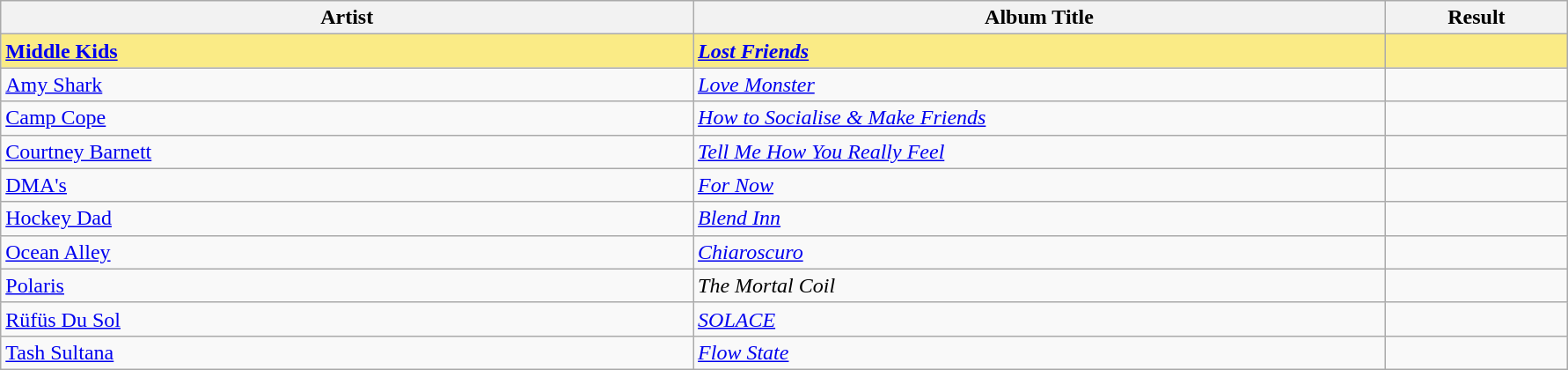<table class="sortable wikitable">
<tr>
<th width="19%">Artist</th>
<th width="19%">Album Title</th>
<th width="5%">Result</th>
</tr>
<tr style="background:#FAEB86">
<td><strong><a href='#'>Middle Kids</a></strong></td>
<td><strong><em><a href='#'>Lost Friends</a></em></strong></td>
<td></td>
</tr>
<tr>
<td><a href='#'>Amy Shark</a></td>
<td><em><a href='#'>Love Monster</a></em></td>
<td></td>
</tr>
<tr>
<td><a href='#'>Camp Cope</a></td>
<td><em><a href='#'>How to Socialise & Make Friends</a></em></td>
<td></td>
</tr>
<tr>
<td><a href='#'>Courtney Barnett</a></td>
<td><em><a href='#'>Tell Me How You Really Feel</a></em></td>
<td></td>
</tr>
<tr>
<td><a href='#'>DMA's</a></td>
<td><em><a href='#'>For Now</a></em></td>
<td></td>
</tr>
<tr>
<td><a href='#'>Hockey Dad</a></td>
<td><em><a href='#'>Blend Inn</a></em></td>
<td></td>
</tr>
<tr>
<td><a href='#'>Ocean Alley</a></td>
<td><em><a href='#'>Chiaroscuro</a></em></td>
<td></td>
</tr>
<tr>
<td><a href='#'>Polaris</a></td>
<td><em>The Mortal Coil</em></td>
<td></td>
</tr>
<tr>
<td><a href='#'>Rüfüs Du Sol</a></td>
<td><em><a href='#'>SOLACE</a></em></td>
<td></td>
</tr>
<tr>
<td><a href='#'>Tash Sultana</a></td>
<td><em><a href='#'>Flow State</a></em></td>
<td></td>
</tr>
</table>
